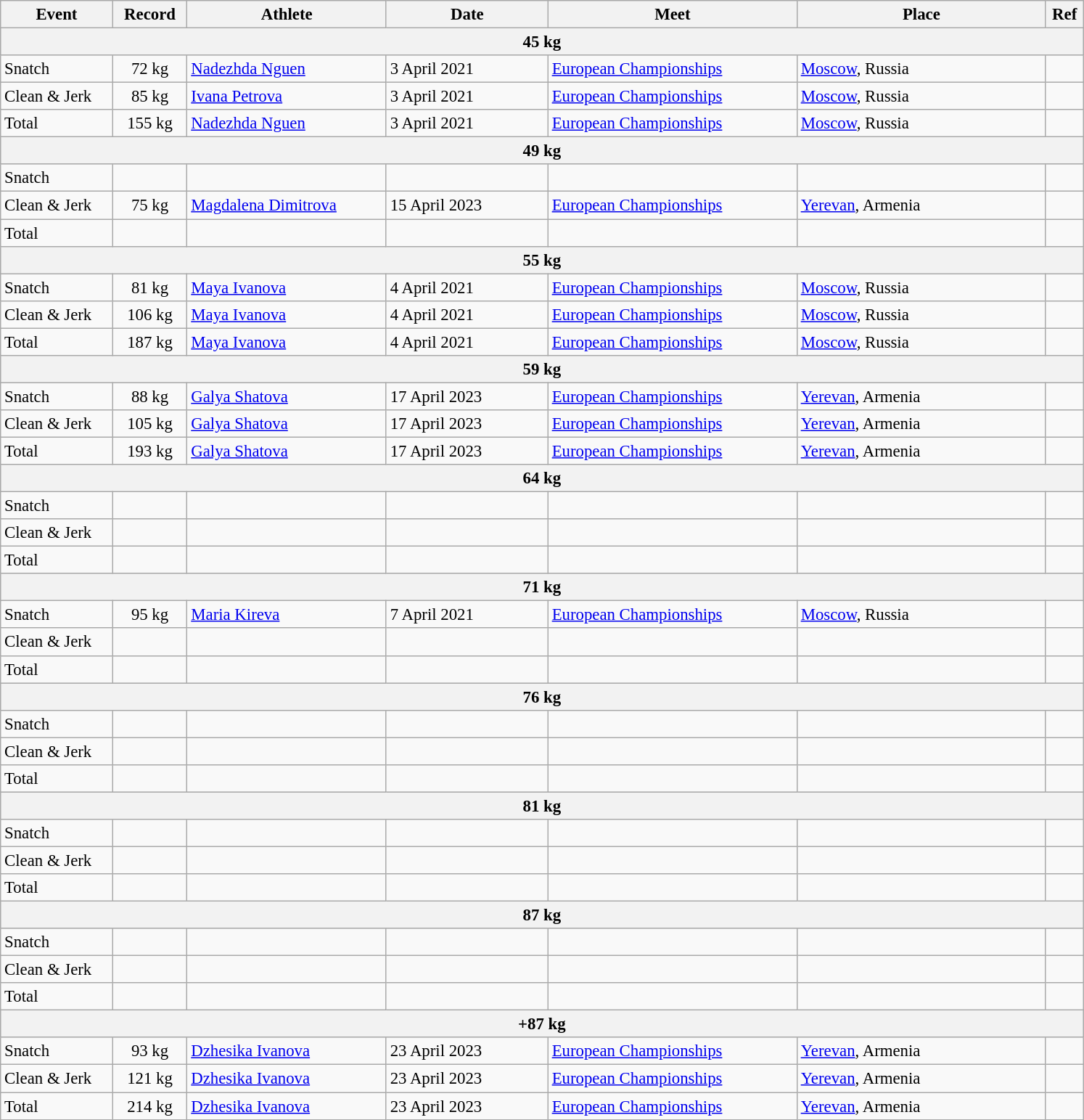<table class="wikitable" style="font-size:95%;">
<tr>
<th width=9%>Event</th>
<th width=6%>Record</th>
<th width=16%>Athlete</th>
<th width=13%>Date</th>
<th width=20%>Meet</th>
<th width=20%>Place</th>
<th width=3%>Ref</th>
</tr>
<tr bgcolor="#DDDDDD">
<th colspan="7">45 kg</th>
</tr>
<tr>
<td>Snatch</td>
<td align="center">72 kg</td>
<td><a href='#'>Nadezhda Nguen</a></td>
<td>3 April 2021</td>
<td><a href='#'>European Championships</a></td>
<td><a href='#'>Moscow</a>, Russia</td>
<td></td>
</tr>
<tr>
<td>Clean & Jerk</td>
<td align="center">85 kg</td>
<td><a href='#'>Ivana Petrova</a></td>
<td>3 April 2021</td>
<td><a href='#'>European Championships</a></td>
<td><a href='#'>Moscow</a>, Russia</td>
<td></td>
</tr>
<tr>
<td>Total</td>
<td align="center">155 kg</td>
<td><a href='#'>Nadezhda Nguen</a></td>
<td>3 April 2021</td>
<td><a href='#'>European Championships</a></td>
<td><a href='#'>Moscow</a>, Russia</td>
<td></td>
</tr>
<tr bgcolor="#DDDDDD">
<th colspan="7">49 kg</th>
</tr>
<tr>
<td>Snatch</td>
<td align="center"></td>
<td></td>
<td></td>
<td></td>
<td></td>
<td></td>
</tr>
<tr>
<td>Clean & Jerk</td>
<td align="center">75 kg</td>
<td><a href='#'>Magdalena Dimitrova</a></td>
<td>15 April 2023</td>
<td><a href='#'>European Championships</a></td>
<td><a href='#'>Yerevan</a>, Armenia</td>
<td></td>
</tr>
<tr>
<td>Total</td>
<td align="center"></td>
<td></td>
<td></td>
<td></td>
<td></td>
<td></td>
</tr>
<tr bgcolor="#DDDDDD">
<th colspan="7">55 kg</th>
</tr>
<tr>
<td>Snatch</td>
<td align="center">81 kg</td>
<td><a href='#'>Maya Ivanova</a></td>
<td>4 April 2021</td>
<td><a href='#'>European Championships</a></td>
<td><a href='#'>Moscow</a>, Russia</td>
<td></td>
</tr>
<tr>
<td>Clean & Jerk</td>
<td align="center">106 kg</td>
<td><a href='#'>Maya Ivanova</a></td>
<td>4 April 2021</td>
<td><a href='#'>European Championships</a></td>
<td><a href='#'>Moscow</a>, Russia</td>
<td></td>
</tr>
<tr>
<td>Total</td>
<td align="center">187 kg</td>
<td><a href='#'>Maya Ivanova</a></td>
<td>4 April 2021</td>
<td><a href='#'>European Championships</a></td>
<td><a href='#'>Moscow</a>, Russia</td>
<td></td>
</tr>
<tr bgcolor="#DDDDDD">
<th colspan="7">59 kg</th>
</tr>
<tr>
<td>Snatch</td>
<td align="center">88 kg</td>
<td><a href='#'>Galya Shatova</a></td>
<td>17 April 2023</td>
<td><a href='#'>European Championships</a></td>
<td><a href='#'>Yerevan</a>, Armenia</td>
<td></td>
</tr>
<tr>
<td>Clean & Jerk</td>
<td align="center">105 kg</td>
<td><a href='#'>Galya Shatova</a></td>
<td>17 April 2023</td>
<td><a href='#'>European Championships</a></td>
<td><a href='#'>Yerevan</a>, Armenia</td>
<td></td>
</tr>
<tr>
<td>Total</td>
<td align="center">193 kg</td>
<td><a href='#'>Galya Shatova</a></td>
<td>17 April 2023</td>
<td><a href='#'>European Championships</a></td>
<td><a href='#'>Yerevan</a>, Armenia</td>
<td></td>
</tr>
<tr bgcolor="#DDDDDD">
<th colspan="7">64 kg</th>
</tr>
<tr>
<td>Snatch</td>
<td align="center"></td>
<td></td>
<td></td>
<td></td>
<td></td>
<td></td>
</tr>
<tr>
<td>Clean & Jerk</td>
<td align="center"></td>
<td></td>
<td></td>
<td></td>
<td></td>
<td></td>
</tr>
<tr>
<td>Total</td>
<td align="center"></td>
<td></td>
<td></td>
<td></td>
<td></td>
<td></td>
</tr>
<tr bgcolor="#DDDDDD">
<th colspan="7">71 kg</th>
</tr>
<tr>
<td>Snatch</td>
<td align="center">95 kg</td>
<td><a href='#'>Maria Kireva</a></td>
<td>7 April 2021</td>
<td><a href='#'>European Championships</a></td>
<td><a href='#'>Moscow</a>, Russia</td>
<td></td>
</tr>
<tr>
<td>Clean & Jerk</td>
<td align="center"></td>
<td></td>
<td></td>
<td></td>
<td></td>
<td></td>
</tr>
<tr>
<td>Total</td>
<td align="center"></td>
<td></td>
<td></td>
<td></td>
<td></td>
<td></td>
</tr>
<tr bgcolor="#DDDDDD">
<th colspan="7">76 kg</th>
</tr>
<tr>
<td>Snatch</td>
<td align="center"></td>
<td></td>
<td></td>
<td></td>
<td></td>
<td></td>
</tr>
<tr>
<td>Clean & Jerk</td>
<td align="center"></td>
<td></td>
<td></td>
<td></td>
<td></td>
<td></td>
</tr>
<tr>
<td>Total</td>
<td align="center"></td>
<td></td>
<td></td>
<td></td>
<td></td>
<td></td>
</tr>
<tr bgcolor="#DDDDDD">
<th colspan="7">81 kg</th>
</tr>
<tr>
<td>Snatch</td>
<td align="center"></td>
<td></td>
<td></td>
<td></td>
<td></td>
<td></td>
</tr>
<tr>
<td>Clean & Jerk</td>
<td align="center"></td>
<td></td>
<td></td>
<td></td>
<td></td>
<td></td>
</tr>
<tr>
<td>Total</td>
<td align="center"></td>
<td></td>
<td></td>
<td></td>
<td></td>
<td></td>
</tr>
<tr bgcolor="#DDDDDD">
<th colspan="7">87 kg</th>
</tr>
<tr>
<td>Snatch</td>
<td align="center"></td>
<td></td>
<td></td>
<td></td>
<td></td>
<td></td>
</tr>
<tr>
<td>Clean & Jerk</td>
<td align="center"></td>
<td></td>
<td></td>
<td></td>
<td></td>
<td></td>
</tr>
<tr>
<td>Total</td>
<td align="center"></td>
<td></td>
<td></td>
<td></td>
<td></td>
<td></td>
</tr>
<tr bgcolor="#DDDDDD">
<th colspan="7">+87 kg</th>
</tr>
<tr>
<td>Snatch</td>
<td align="center">93 kg</td>
<td><a href='#'>Dzhesika Ivanova</a></td>
<td>23 April 2023</td>
<td><a href='#'>European Championships</a></td>
<td><a href='#'>Yerevan</a>, Armenia</td>
<td></td>
</tr>
<tr>
<td>Clean & Jerk</td>
<td align="center">121 kg</td>
<td><a href='#'>Dzhesika Ivanova</a></td>
<td>23 April 2023</td>
<td><a href='#'>European Championships</a></td>
<td><a href='#'>Yerevan</a>, Armenia</td>
<td></td>
</tr>
<tr>
<td>Total</td>
<td align="center">214 kg</td>
<td><a href='#'>Dzhesika Ivanova</a></td>
<td>23 April 2023</td>
<td><a href='#'>European Championships</a></td>
<td><a href='#'>Yerevan</a>, Armenia</td>
<td></td>
</tr>
</table>
